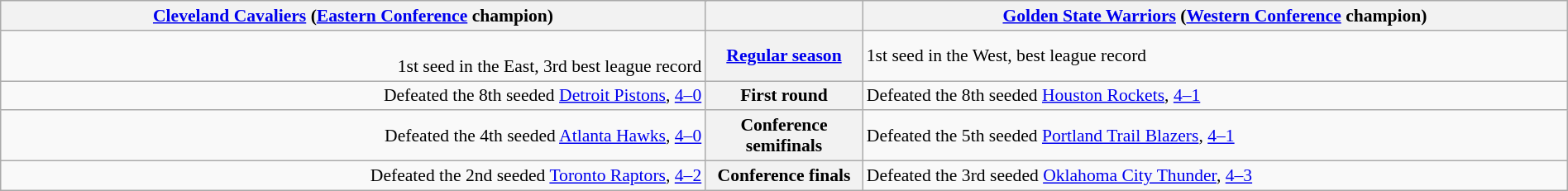<table style="width:100%; font-size:90%" class="wikitable">
<tr valign=top>
<th colspan="2" style="width:45%;"><a href='#'>Cleveland Cavaliers</a> (<a href='#'>Eastern Conference</a> champion)</th>
<th></th>
<th colspan="2" style="width:45%;"><a href='#'>Golden State Warriors</a> (<a href='#'>Western Conference</a> champion)</th>
</tr>
<tr>
<td align=right><br> 1st seed in the East, 3rd best league record</td>
<th colspan=2><a href='#'>Regular season</a></th>
<td> 1st seed in the West, best league record</td>
</tr>
<tr>
<td align=right>Defeated the 8th seeded <a href='#'>Detroit Pistons</a>, <a href='#'>4–0</a></td>
<th colspan=2>First round</th>
<td align=left>Defeated the 8th seeded <a href='#'>Houston Rockets</a>, <a href='#'>4–1</a></td>
</tr>
<tr>
<td align=right>Defeated the 4th seeded <a href='#'>Atlanta Hawks</a>, <a href='#'>4–0</a></td>
<th colspan=2>Conference semifinals</th>
<td align=left>Defeated the 5th seeded <a href='#'>Portland Trail Blazers</a>, <a href='#'>4–1</a></td>
</tr>
<tr>
<td align=right>Defeated the 2nd seeded <a href='#'>Toronto Raptors</a>, <a href='#'>4–2</a></td>
<th colspan=2>Conference finals</th>
<td align=left>Defeated the 3rd seeded <a href='#'>Oklahoma City Thunder</a>, <a href='#'>4–3</a></td>
</tr>
</table>
